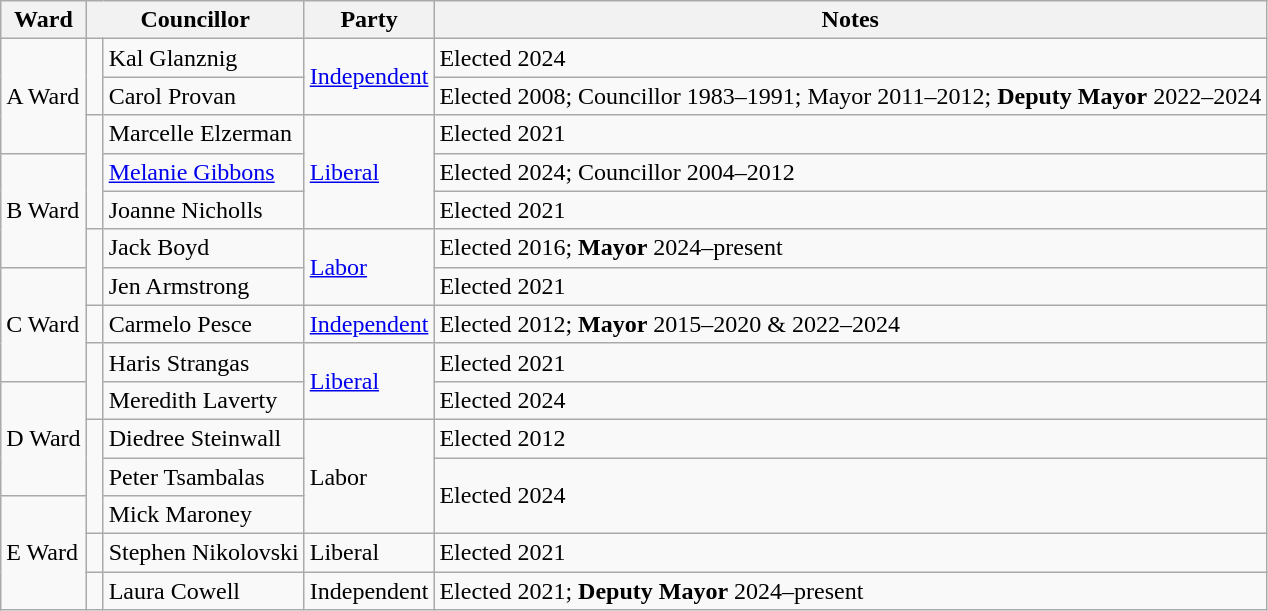<table class="wikitable">
<tr>
<th>Ward</th>
<th colspan="2">Councillor</th>
<th>Party</th>
<th>Notes</th>
</tr>
<tr>
<td rowspan="3">A Ward</td>
<td rowspan=2 > </td>
<td>Kal Glanznig</td>
<td rowspan=2><a href='#'>Independent</a></td>
<td>Elected 2024</td>
</tr>
<tr>
<td>Carol Provan</td>
<td>Elected 2008; Councillor 1983–1991; Mayor 2011–2012; <strong>Deputy Mayor</strong> 2022–2024</td>
</tr>
<tr>
<td rowspan=3 > </td>
<td>Marcelle Elzerman</td>
<td rowspan=3><a href='#'>Liberal</a></td>
<td>Elected 2021</td>
</tr>
<tr>
<td rowspan="3">B Ward</td>
<td><a href='#'>Melanie Gibbons</a></td>
<td>Elected 2024; Councillor 2004–2012</td>
</tr>
<tr>
<td>Joanne Nicholls</td>
<td>Elected 2021</td>
</tr>
<tr>
<td rowspan=2 > </td>
<td>Jack Boyd</td>
<td rowspan=2><a href='#'>Labor</a></td>
<td>Elected 2016; <strong>Mayor</strong> 2024–present</td>
</tr>
<tr>
<td rowspan="3">C Ward</td>
<td>Jen Armstrong</td>
<td>Elected 2021</td>
</tr>
<tr>
<td> </td>
<td>Carmelo Pesce</td>
<td><a href='#'>Independent</a></td>
<td>Elected 2012; <strong>Mayor</strong> 2015–2020 & 2022–2024</td>
</tr>
<tr>
<td rowspan=2 > </td>
<td>Haris Strangas</td>
<td rowspan=2><a href='#'>Liberal</a></td>
<td>Elected 2021</td>
</tr>
<tr>
<td rowspan="3">D Ward</td>
<td>Meredith Laverty</td>
<td>Elected 2024</td>
</tr>
<tr>
<td rowspan=3 > </td>
<td>Diedree Steinwall</td>
<td rowspan=3>Labor</td>
<td>Elected 2012</td>
</tr>
<tr>
<td>Peter Tsambalas</td>
<td rowspan=2>Elected 2024</td>
</tr>
<tr>
<td rowspan="3">E Ward</td>
<td>Mick Maroney</td>
</tr>
<tr>
<td> </td>
<td>Stephen Nikolovski</td>
<td>Liberal</td>
<td>Elected 2021</td>
</tr>
<tr>
<td> </td>
<td>Laura Cowell</td>
<td>Independent</td>
<td>Elected 2021; <strong>Deputy Mayor</strong> 2024–present</td>
</tr>
</table>
